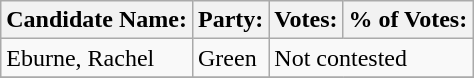<table class="wikitable">
<tr>
<th>Candidate Name:</th>
<th>Party:</th>
<th>Votes:</th>
<th>% of Votes:</th>
</tr>
<tr>
<td>Eburne, Rachel</td>
<td>Green</td>
<td colspan=2>Not contested</td>
</tr>
<tr>
</tr>
</table>
